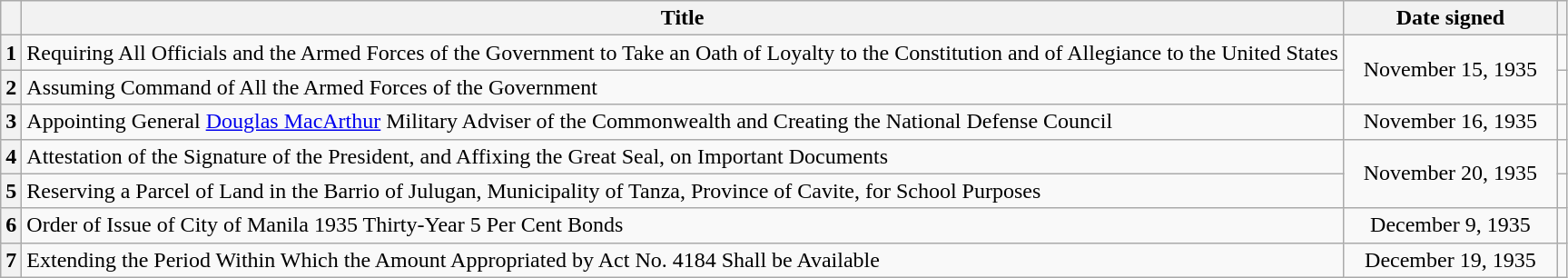<table class="wikitable sortable" style="text-align:center;">
<tr>
<th scope="col"></th>
<th scope="col">Title</th>
<th scope="col" width="150px">Date signed</th>
<th scope="col" class="unsortable"></th>
</tr>
<tr>
<th scope="row">1</th>
<td style="text-align:left;">Requiring All Officials and the Armed Forces of the Government to Take an Oath of Loyalty to the Constitution and of Allegiance to the United States</td>
<td rowspan=2>November 15, 1935</td>
<td></td>
</tr>
<tr>
<th scope="row">2</th>
<td style="text-align:left;">Assuming Command of All the Armed Forces of the Government</td>
<td></td>
</tr>
<tr>
<th scope="row">3</th>
<td style="text-align:left;">Appointing General <a href='#'>Douglas MacArthur</a> Military Adviser of the Commonwealth and Creating the National Defense Council</td>
<td>November 16, 1935</td>
<td></td>
</tr>
<tr>
<th scope="row">4</th>
<td style="text-align:left;">Attestation of the Signature of the President, and Affixing the Great Seal, on Important Documents</td>
<td rowspan=2>November 20, 1935</td>
<td></td>
</tr>
<tr>
<th scope="row">5</th>
<td style="text-align:left;">Reserving a Parcel of Land in the Barrio of Julugan, Municipality of Tanza, Province of Cavite, for School Purposes</td>
<td></td>
</tr>
<tr>
<th scope="row">6</th>
<td style="text-align:left;">Order of Issue of City of Manila 1935 Thirty-Year 5 Per Cent Bonds</td>
<td>December 9, 1935</td>
<td></td>
</tr>
<tr>
<th scope="row">7</th>
<td style="text-align:left;">Extending the Period Within Which the Amount Appropriated by Act No. 4184 Shall be Available</td>
<td>December 19, 1935</td>
<td></td>
</tr>
</table>
